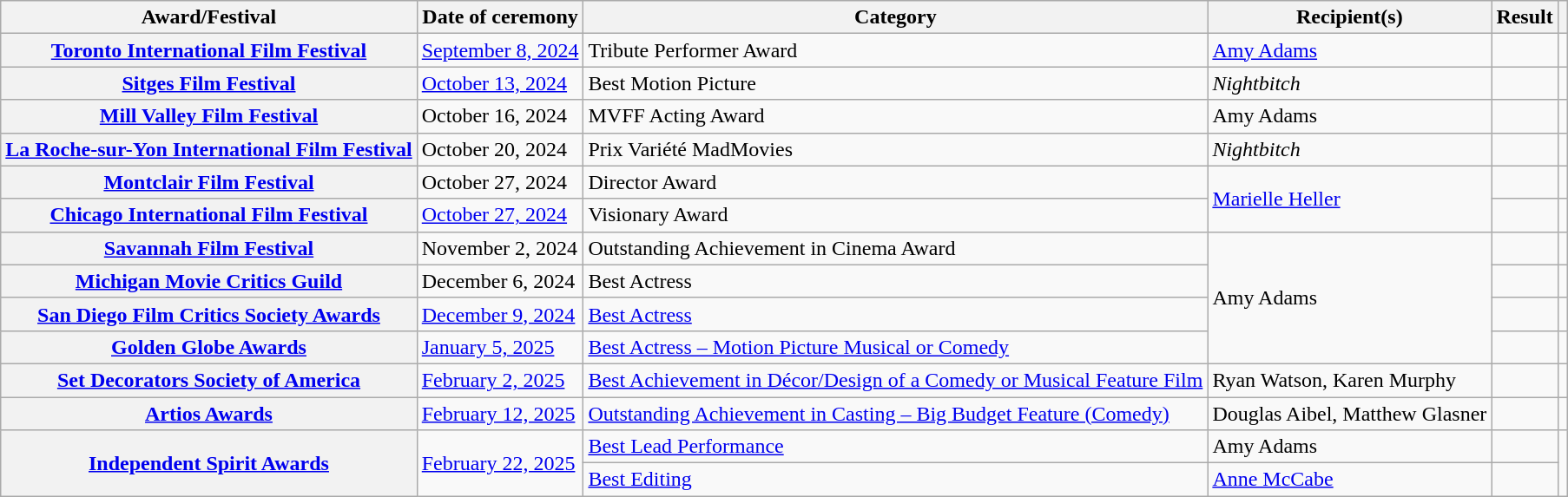<table class="wikitable sortable plainrowheaders">
<tr>
<th scope="col">Award/Festival</th>
<th scope="col">Date of ceremony</th>
<th scope="col">Category</th>
<th scope="col">Recipient(s)</th>
<th scope="col">Result</th>
<th class="unsortable" scope="col"></th>
</tr>
<tr>
<th scope="row"><a href='#'>Toronto International Film Festival</a></th>
<td><a href='#'>September 8, 2024</a></td>
<td>Tribute Performer Award</td>
<td><a href='#'>Amy Adams</a></td>
<td></td>
<td align="center"></td>
</tr>
<tr>
<th scope="row"><a href='#'>Sitges Film Festival</a></th>
<td><a href='#'>October 13, 2024</a></td>
<td>Best Motion Picture</td>
<td><em>Nightbitch</em></td>
<td></td>
<td align="center"></td>
</tr>
<tr>
<th scope="row"><a href='#'>Mill Valley Film Festival</a></th>
<td>October 16, 2024</td>
<td>MVFF Acting Award</td>
<td>Amy Adams</td>
<td></td>
<td align="center"></td>
</tr>
<tr>
<th scope="row"><a href='#'>La Roche-sur-Yon International Film Festival</a></th>
<td>October 20, 2024</td>
<td>Prix Variété MadMovies</td>
<td><em>Nightbitch</em></td>
<td></td>
<td align="center"></td>
</tr>
<tr>
<th scope="row"><a href='#'>Montclair Film Festival</a></th>
<td>October 27, 2024</td>
<td>Director Award</td>
<td rowspan="2"><a href='#'>Marielle Heller</a></td>
<td></td>
<td align="center"></td>
</tr>
<tr>
<th scope="row"><a href='#'>Chicago International Film Festival</a></th>
<td><a href='#'>October 27, 2024</a></td>
<td>Visionary Award</td>
<td></td>
<td align="center"></td>
</tr>
<tr>
<th scope="row"><a href='#'>Savannah Film Festival</a></th>
<td>November 2, 2024</td>
<td>Outstanding Achievement in Cinema Award</td>
<td rowspan="4">Amy Adams</td>
<td></td>
<td align="center"></td>
</tr>
<tr>
<th scope="row"><a href='#'>Michigan Movie Critics Guild</a></th>
<td>December 6, 2024</td>
<td>Best Actress</td>
<td></td>
<td align="center"></td>
</tr>
<tr>
<th scope="row"><a href='#'>San Diego Film Critics Society Awards</a></th>
<td><a href='#'>December 9, 2024</a></td>
<td><a href='#'>Best Actress</a></td>
<td></td>
<td align="center"></td>
</tr>
<tr>
<th scope="row"><a href='#'>Golden Globe Awards</a></th>
<td><a href='#'>January 5, 2025</a></td>
<td><a href='#'>Best Actress – Motion Picture Musical or Comedy</a></td>
<td></td>
<td align="center"></td>
</tr>
<tr>
<th scope="row"><a href='#'>Set Decorators Society of America</a></th>
<td><a href='#'>February 2, 2025</a></td>
<td><a href='#'>Best Achievement in Décor/Design of a Comedy or Musical Feature Film</a></td>
<td>Ryan Watson, Karen Murphy</td>
<td></td>
<td align="center"></td>
</tr>
<tr>
<th scope="row"><a href='#'>Artios Awards</a></th>
<td><a href='#'>February 12, 2025</a></td>
<td><a href='#'>Outstanding Achievement in Casting – Big Budget Feature (Comedy)</a></td>
<td>Douglas Aibel, Matthew Glasner</td>
<td></td>
<td align="center"></td>
</tr>
<tr>
<th rowspan="2" scope="row"><a href='#'>Independent Spirit Awards</a></th>
<td rowspan="2"><a href='#'>February 22, 2025</a></td>
<td><a href='#'>Best Lead Performance</a></td>
<td>Amy Adams</td>
<td></td>
<td rowspan="2" align="center"></td>
</tr>
<tr>
<td><a href='#'>Best Editing</a></td>
<td><a href='#'>Anne McCabe</a></td>
<td></td>
</tr>
</table>
